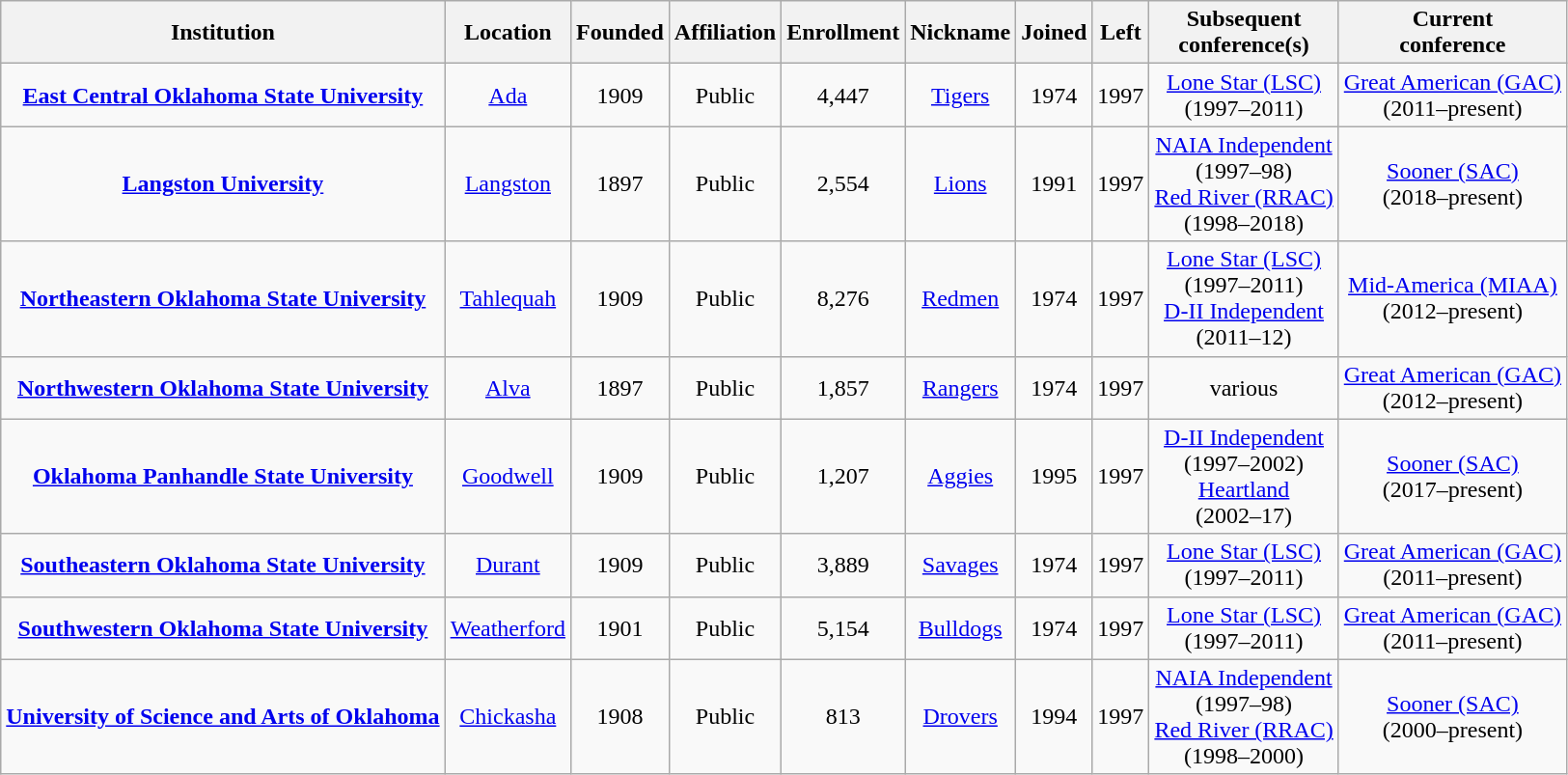<table class="wikitable sortable" style="text-align:center">
<tr>
<th>Institution</th>
<th>Location</th>
<th>Founded</th>
<th>Affiliation</th>
<th>Enrollment</th>
<th>Nickname</th>
<th>Joined</th>
<th>Left</th>
<th>Subsequent<br>conference(s)</th>
<th>Current<br>conference</th>
</tr>
<tr>
<td><strong><a href='#'>East Central Oklahoma State University</a></strong></td>
<td><a href='#'>Ada</a></td>
<td>1909</td>
<td>Public</td>
<td>4,447</td>
<td><a href='#'>Tigers</a></td>
<td>1974</td>
<td>1997</td>
<td><a href='#'>Lone Star (LSC)</a><br>(1997–2011)</td>
<td><a href='#'>Great American (GAC)</a><br>(2011–present)</td>
</tr>
<tr>
<td><strong><a href='#'>Langston University</a></strong></td>
<td><a href='#'>Langston</a></td>
<td>1897</td>
<td>Public</td>
<td>2,554</td>
<td><a href='#'>Lions</a></td>
<td>1991</td>
<td>1997</td>
<td><a href='#'>NAIA Independent</a><br>(1997–98)<br><a href='#'>Red River (RRAC)</a><br>(1998–2018)</td>
<td><a href='#'>Sooner (SAC)</a><br>(2018–present)</td>
</tr>
<tr>
<td><strong><a href='#'>Northeastern Oklahoma State University</a></strong></td>
<td><a href='#'>Tahlequah</a></td>
<td>1909</td>
<td>Public</td>
<td>8,276</td>
<td><a href='#'>Redmen</a></td>
<td>1974</td>
<td>1997</td>
<td><a href='#'>Lone Star (LSC)</a><br>(1997–2011)<br><a href='#'>D-II Independent</a><br>(2011–12)</td>
<td><a href='#'>Mid-America (MIAA)</a><br>(2012–present)</td>
</tr>
<tr>
<td><strong><a href='#'>Northwestern Oklahoma State University</a></strong></td>
<td><a href='#'>Alva</a></td>
<td>1897</td>
<td>Public</td>
<td>1,857</td>
<td><a href='#'>Rangers</a></td>
<td>1974</td>
<td>1997</td>
<td>various</td>
<td><a href='#'>Great American (GAC)</a><br>(2012–present)</td>
</tr>
<tr>
<td><strong><a href='#'>Oklahoma Panhandle State University</a></strong></td>
<td><a href='#'>Goodwell</a></td>
<td>1909</td>
<td>Public</td>
<td>1,207</td>
<td><a href='#'>Aggies</a></td>
<td>1995</td>
<td>1997</td>
<td><a href='#'>D-II Independent</a><br>(1997–2002)<br><a href='#'>Heartland</a><br>(2002–17)</td>
<td><a href='#'>Sooner (SAC)</a><br>(2017–present)</td>
</tr>
<tr>
<td><strong><a href='#'>Southeastern Oklahoma State University</a></strong></td>
<td><a href='#'>Durant</a></td>
<td>1909</td>
<td>Public</td>
<td>3,889</td>
<td><a href='#'>Savages</a></td>
<td>1974</td>
<td>1997</td>
<td><a href='#'>Lone Star (LSC)</a><br>(1997–2011)</td>
<td><a href='#'>Great American (GAC)</a><br>(2011–present)</td>
</tr>
<tr>
<td><strong><a href='#'>Southwestern Oklahoma State University</a></strong></td>
<td><a href='#'>Weatherford</a></td>
<td>1901</td>
<td>Public</td>
<td>5,154</td>
<td><a href='#'>Bulldogs</a></td>
<td>1974</td>
<td>1997</td>
<td><a href='#'>Lone Star (LSC)</a><br>(1997–2011)</td>
<td><a href='#'>Great American (GAC)</a><br>(2011–present)</td>
</tr>
<tr>
<td><strong><a href='#'>University of Science and Arts of Oklahoma</a></strong></td>
<td><a href='#'>Chickasha</a></td>
<td>1908</td>
<td>Public</td>
<td>813</td>
<td><a href='#'>Drovers</a></td>
<td>1994</td>
<td>1997</td>
<td><a href='#'>NAIA Independent</a><br>(1997–98)<br><a href='#'>Red River (RRAC)</a><br>(1998–2000)</td>
<td><a href='#'>Sooner (SAC)</a><br>(2000–present)</td>
</tr>
</table>
